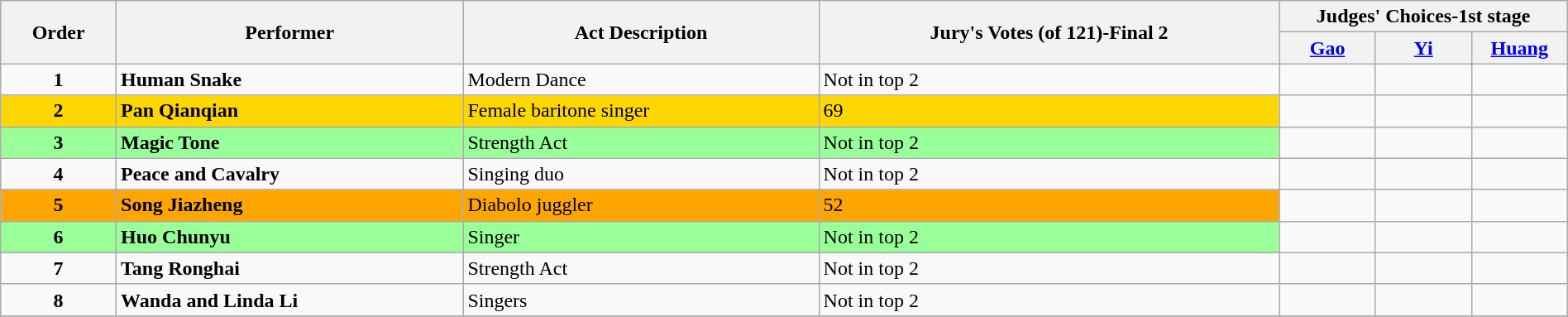<table class="wikitable" style="width:100%;">
<tr>
<th rowspan=2>Order</th>
<th rowspan=2>Performer</th>
<th rowspan=2>Act Description</th>
<th rowspan=2>Jury's Votes (of 121)-Final 2</th>
<th colspan=3>Judges' Choices-1st stage</th>
</tr>
<tr>
<th width="70"><a href='#'>Gao</a></th>
<th width="70"><a href='#'>Yi</a></th>
<th width="70"><a href='#'>Huang</a></th>
</tr>
<tr>
<td align="center"><strong>1</strong></td>
<td><strong>Human Snake</strong></td>
<td>Modern Dance</td>
<td>Not in top 2</td>
<td align="center"></td>
<td align="center"></td>
<td align="center"></td>
</tr>
<tr>
<td style="background: gold" align="center"><strong>2</strong></td>
<td style="background: gold"><strong>Pan Qianqian</strong></td>
<td style="background: gold">Female baritone singer</td>
<td style="background: gold">69</td>
<td align="center"></td>
<td align="center"></td>
<td align="center"></td>
</tr>
<tr>
<td style="background: #99FF99" align="center"><strong>3</strong></td>
<td style="background: #99FF99"><strong>Magic Tone</strong></td>
<td style="background: #99FF99">Strength Act</td>
<td style="background: #99FF99">Not in top 2</td>
<td align="center"></td>
<td align="center"></td>
<td align="center"></td>
</tr>
<tr>
<td align="center"><strong>4</strong></td>
<td><strong>Peace and Cavalry</strong></td>
<td>Singing duo</td>
<td>Not in top 2</td>
<td align="center"></td>
<td align="center"></td>
<td align="center"></td>
</tr>
<tr>
<td style="background: orange" align="center"><strong>5</strong></td>
<td style="background: orange"><strong>Song Jiazheng</strong></td>
<td style="background: orange">Diabolo juggler</td>
<td style="background: orange">52</td>
<td align="center"></td>
<td align="center"></td>
<td align="center"></td>
</tr>
<tr>
<td style="background: #99FF99" align="center"><strong>6</strong></td>
<td style="background: #99FF99"><strong>Huo Chunyu</strong></td>
<td style="background: #99FF99">Singer</td>
<td style="background: #99FF99">Not in top 2</td>
<td align="center"></td>
<td align="center"></td>
<td align="center"></td>
</tr>
<tr>
<td align="center"><strong>7</strong></td>
<td><strong>Tang Ronghai</strong></td>
<td>Strength Act</td>
<td>Not in top 2</td>
<td align="center"></td>
<td align="center"></td>
<td align="center"></td>
</tr>
<tr>
<td align="center"><strong>8</strong></td>
<td><strong>Wanda and Linda Li</strong></td>
<td>Singers</td>
<td>Not in top 2</td>
<td align="center"></td>
<td align="center"></td>
<td align="center"></td>
</tr>
<tr>
</tr>
</table>
